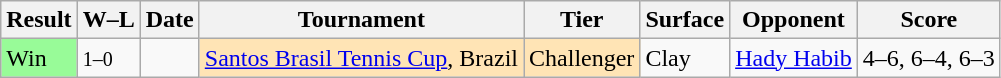<table class="wikitable">
<tr>
<th>Result</th>
<th class="unsortable">W–L</th>
<th>Date</th>
<th>Tournament</th>
<th>Tier</th>
<th>Surface</th>
<th>Opponent</th>
<th class="unsortable">Score</th>
</tr>
<tr>
<td bgcolor=98FB98>Win</td>
<td><small>1–0</small></td>
<td><a href='#'></a></td>
<td style="background:moccasin;"><a href='#'>Santos Brasil Tennis Cup</a>, Brazil</td>
<td style="background:moccasin;">Challenger</td>
<td>Clay</td>
<td> <a href='#'>Hady Habib</a></td>
<td>4–6, 6–4, 6–3</td>
</tr>
</table>
